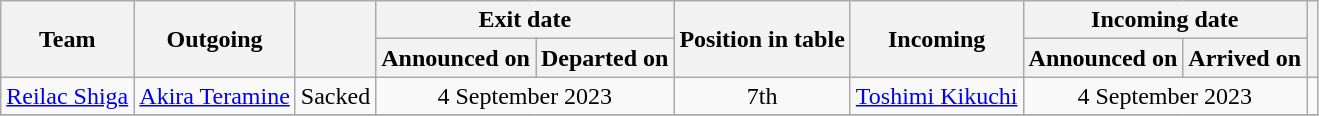<table class="wikitable" style="text-align:center">
<tr>
<th rowspan="2">Team</th>
<th rowspan="2">Outgoing</th>
<th rowspan="2"></th>
<th colspan="2">Exit date</th>
<th rowspan="2">Position in table</th>
<th rowspan="2">Incoming</th>
<th colspan="2">Incoming date</th>
<th rowspan="2"></th>
</tr>
<tr>
<th>Announced on</th>
<th>Departed on</th>
<th>Announced on</th>
<th>Arrived on</th>
</tr>
<tr>
<td><a href='#'>Reilac Shiga</a></td>
<td><a href='#'>Akira Teramine</a></td>
<td>Sacked</td>
<td colspan="2">4 September 2023</td>
<td>7th</td>
<td><a href='#'>Toshimi Kikuchi</a></td>
<td colspan="2">4 September 2023</td>
<td></td>
</tr>
<tr>
</tr>
</table>
